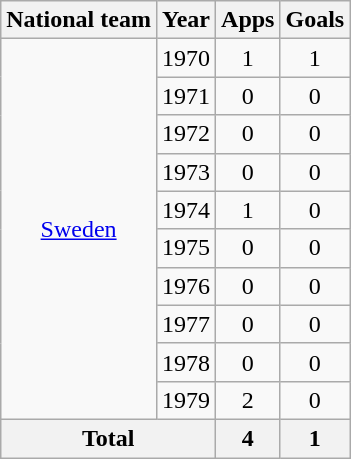<table class="wikitable" style="text-align:center">
<tr>
<th>National team</th>
<th>Year</th>
<th>Apps</th>
<th>Goals</th>
</tr>
<tr>
<td rowspan="10"><a href='#'>Sweden</a></td>
<td>1970</td>
<td>1</td>
<td>1</td>
</tr>
<tr>
<td>1971</td>
<td>0</td>
<td>0</td>
</tr>
<tr>
<td>1972</td>
<td>0</td>
<td>0</td>
</tr>
<tr>
<td>1973</td>
<td>0</td>
<td>0</td>
</tr>
<tr>
<td>1974</td>
<td>1</td>
<td>0</td>
</tr>
<tr>
<td>1975</td>
<td>0</td>
<td>0</td>
</tr>
<tr>
<td>1976</td>
<td>0</td>
<td>0</td>
</tr>
<tr>
<td>1977</td>
<td>0</td>
<td>0</td>
</tr>
<tr>
<td>1978</td>
<td>0</td>
<td>0</td>
</tr>
<tr>
<td>1979</td>
<td>2</td>
<td>0</td>
</tr>
<tr>
<th colspan="2">Total</th>
<th>4</th>
<th>1</th>
</tr>
</table>
